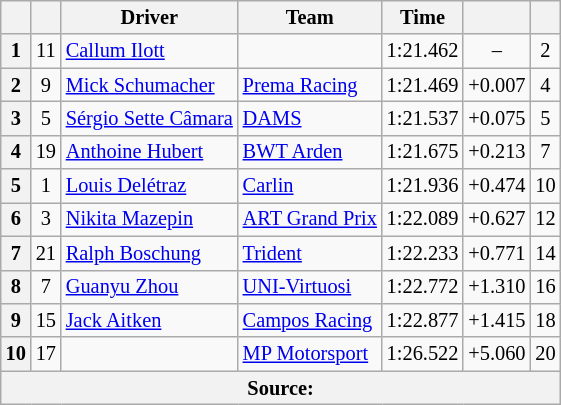<table class="wikitable" style="font-size:85%">
<tr>
<th scope="col"></th>
<th scope="col"></th>
<th scope="col">Driver</th>
<th scope="col">Team</th>
<th scope="col">Time</th>
<th scope="col"></th>
<th scope="col"></th>
</tr>
<tr>
<th scope="row">1</th>
<td align="center">11</td>
<td> <a href='#'>Callum Ilott</a></td>
<td></td>
<td>1:21.462</td>
<td align="center">–</td>
<td align="center">2</td>
</tr>
<tr>
<th scope="row">2</th>
<td align="center">9</td>
<td> <a href='#'>Mick Schumacher</a></td>
<td><a href='#'>Prema Racing</a></td>
<td>1:21.469</td>
<td align="center">+0.007</td>
<td align="center">4</td>
</tr>
<tr>
<th scope="row">3</th>
<td align="center">5</td>
<td> <a href='#'>Sérgio Sette Câmara</a></td>
<td><a href='#'>DAMS</a></td>
<td>1:21.537</td>
<td align="center">+0.075</td>
<td align="center">5</td>
</tr>
<tr>
<th scope="row">4</th>
<td align="center">19</td>
<td> <a href='#'>Anthoine Hubert</a></td>
<td><a href='#'>BWT Arden</a></td>
<td>1:21.675</td>
<td align="center">+0.213</td>
<td align="center">7</td>
</tr>
<tr>
<th scope="row">5</th>
<td align="center">1</td>
<td> <a href='#'>Louis Delétraz</a></td>
<td><a href='#'>Carlin</a></td>
<td>1:21.936</td>
<td align="center">+0.474</td>
<td align="center">10</td>
</tr>
<tr>
<th scope="row">6</th>
<td align="center">3</td>
<td> <a href='#'>Nikita Mazepin</a></td>
<td><a href='#'>ART Grand Prix</a></td>
<td>1:22.089</td>
<td align="center">+0.627</td>
<td align="center">12</td>
</tr>
<tr>
<th scope="row">7</th>
<td align="center">21</td>
<td> <a href='#'>Ralph Boschung</a></td>
<td><a href='#'>Trident</a></td>
<td>1:22.233</td>
<td align="center">+0.771</td>
<td align="center">14</td>
</tr>
<tr>
<th scope="row">8</th>
<td align="center">7</td>
<td> <a href='#'>Guanyu Zhou</a></td>
<td><a href='#'>UNI-Virtuosi</a></td>
<td>1:22.772</td>
<td align="center">+1.310</td>
<td align="center">16</td>
</tr>
<tr>
<th scope="row">9</th>
<td align="center">15</td>
<td> <a href='#'>Jack Aitken</a></td>
<td><a href='#'>Campos Racing</a></td>
<td>1:22.877</td>
<td align="center">+1.415</td>
<td align="center">18</td>
</tr>
<tr>
<th scope="row">10</th>
<td align="center">17</td>
<td></td>
<td><a href='#'>MP Motorsport</a></td>
<td>1:26.522</td>
<td align="center">+5.060</td>
<td align="center">20</td>
</tr>
<tr>
<th colspan="7">Source:</th>
</tr>
</table>
